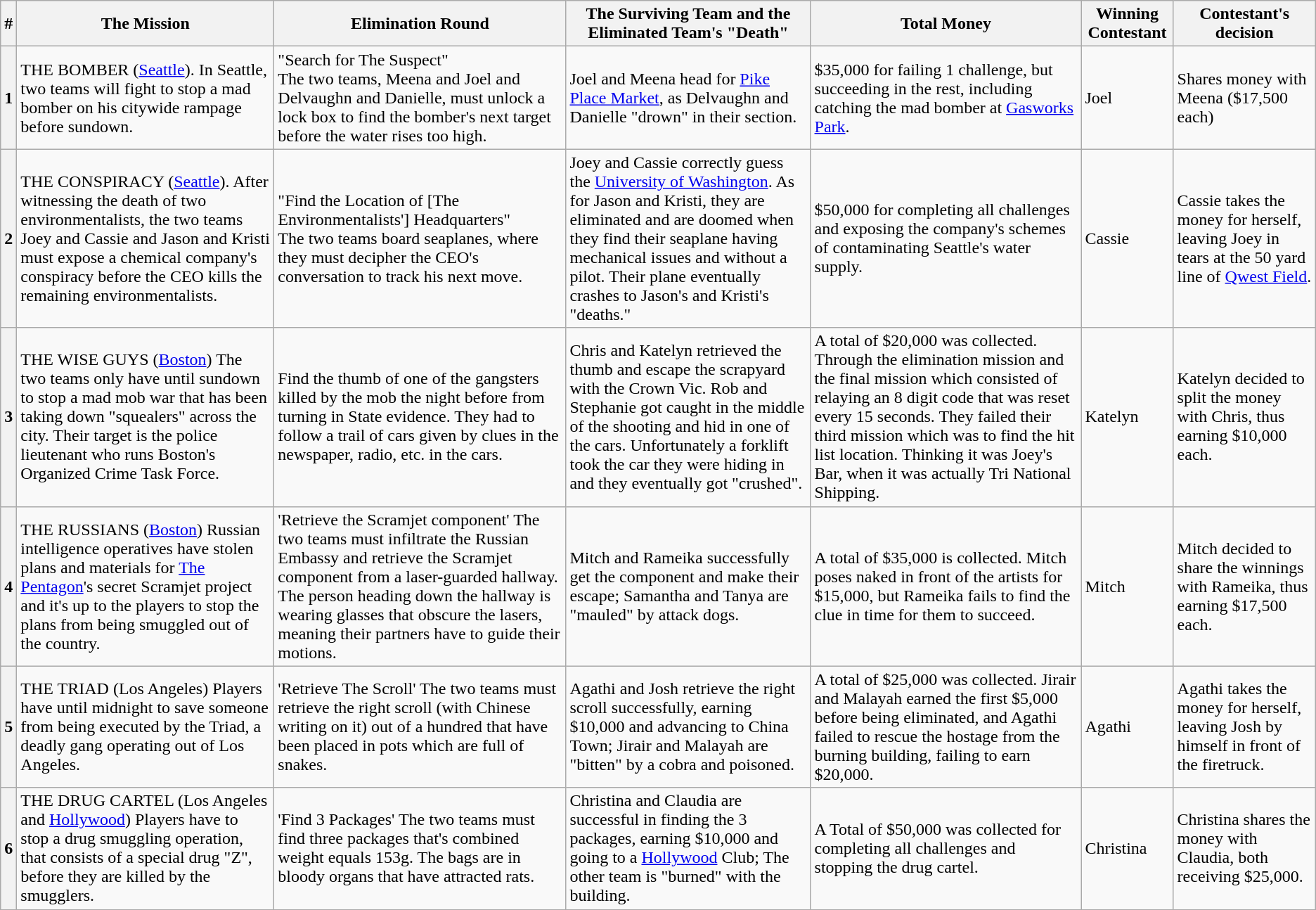<table class="wikitable" border="2">
<tr>
<th>#</th>
<th>The Mission</th>
<th>Elimination Round</th>
<th>The Surviving Team and the Eliminated Team's "Death"</th>
<th>Total Money</th>
<th>Winning Contestant</th>
<th>Contestant's decision</th>
</tr>
<tr>
<th>1</th>
<td>THE BOMBER (<a href='#'>Seattle</a>). In Seattle, two teams will fight to stop a mad bomber on his citywide rampage before sundown.</td>
<td>"Search for The Suspect"<br>The two teams, Meena and Joel and Delvaughn and Danielle, must unlock a lock box to find the bomber's next target before the water rises too high.</td>
<td>Joel and Meena head for <a href='#'>Pike Place Market</a>, as Delvaughn and Danielle "drown" in their section.</td>
<td>$35,000 for failing 1 challenge, but succeeding in the rest, including catching the mad bomber at <a href='#'>Gasworks Park</a>.</td>
<td>Joel</td>
<td>Shares money with Meena ($17,500 each)</td>
</tr>
<tr>
<th>2</th>
<td>THE CONSPIRACY (<a href='#'>Seattle</a>). After witnessing the death of two environmentalists, the two teams Joey and Cassie and Jason and Kristi must expose a chemical company's conspiracy before the CEO kills the remaining environmentalists.</td>
<td>"Find the Location of [The Environmentalists'] Headquarters"<br>The two teams board seaplanes, where they must decipher the CEO's conversation to track his next move.</td>
<td>Joey and Cassie correctly guess the <a href='#'>University of Washington</a>.  As for Jason and Kristi, they are eliminated and are doomed when they find their seaplane having mechanical issues and without a pilot.  Their plane eventually crashes to Jason's and Kristi's "deaths."</td>
<td>$50,000 for completing all challenges and exposing the company's schemes of contaminating Seattle's water supply.</td>
<td>Cassie</td>
<td>Cassie takes the money for herself, leaving Joey in tears at the 50 yard line of <a href='#'>Qwest Field</a>.</td>
</tr>
<tr>
<th>3</th>
<td>THE WISE GUYS (<a href='#'>Boston</a>) The two teams only have until sundown to stop a mad mob war that has been taking down "squealers" across the city. Their target is the police lieutenant who runs Boston's Organized Crime Task Force.</td>
<td>Find the thumb of one of the gangsters killed by the mob the night before from turning in State evidence. They had to follow a trail of cars given by clues in the newspaper, radio, etc. in the cars.</td>
<td>Chris and Katelyn retrieved the thumb and escape the scrapyard with the Crown Vic. Rob and Stephanie got caught in the middle of the shooting and hid in one of the cars. Unfortunately a forklift took the car they were hiding in and they eventually got "crushed".</td>
<td>A total of $20,000 was collected. Through the elimination mission and the final mission which consisted of relaying an 8 digit code that was reset every 15 seconds. They failed their third mission which was to find the hit list location. Thinking it was Joey's Bar, when it was actually Tri National Shipping.</td>
<td>Katelyn</td>
<td>Katelyn decided to split the money with Chris, thus earning $10,000 each.</td>
</tr>
<tr>
<th>4</th>
<td>THE RUSSIANS (<a href='#'>Boston</a>) Russian intelligence operatives have stolen plans and materials for <a href='#'>The Pentagon</a>'s secret Scramjet project and it's up to the players to stop the plans from being smuggled out of the country.</td>
<td>'Retrieve the Scramjet component' The two teams must infiltrate the Russian Embassy and retrieve the Scramjet component from a laser-guarded hallway. The person heading down the hallway is wearing glasses that obscure the lasers, meaning their partners have to guide their motions.</td>
<td>Mitch and Rameika successfully get the component and make their escape; Samantha and Tanya are "mauled" by attack dogs.</td>
<td>A total of $35,000 is collected. Mitch poses naked in front of the artists for $15,000, but Rameika fails to find the clue in time for them to succeed.</td>
<td>Mitch</td>
<td>Mitch decided to share the winnings with Rameika, thus earning $17,500 each.</td>
</tr>
<tr>
<th>5</th>
<td>THE TRIAD (Los Angeles) Players have until midnight to save someone from being executed by the Triad, a deadly gang operating out of Los Angeles.</td>
<td>'Retrieve The Scroll' The two teams must retrieve the right scroll (with Chinese writing on it) out of a hundred that have been placed in pots which are full of snakes.</td>
<td>Agathi and Josh retrieve the right scroll successfully, earning $10,000 and advancing to China Town; Jirair and Malayah are "bitten" by a cobra and poisoned.</td>
<td>A total of $25,000 was collected. Jirair and Malayah earned the first $5,000 before being eliminated, and Agathi failed to rescue the hostage from the burning building, failing to earn $20,000.</td>
<td>Agathi</td>
<td>Agathi takes the money for herself, leaving Josh by himself in front of the firetruck.</td>
</tr>
<tr>
<th>6</th>
<td>THE DRUG CARTEL (Los Angeles and <a href='#'>Hollywood</a>) Players have to stop a drug smuggling operation, that consists of a special drug "Z", before they are killed by the smugglers.</td>
<td>'Find 3 Packages' The two teams must find three packages that's combined weight equals 153g.  The bags are in bloody organs that have attracted rats.</td>
<td>Christina and Claudia are successful in finding the 3 packages, earning $10,000 and going to a <a href='#'>Hollywood</a> Club; The other team is "burned" with the building.</td>
<td>A Total of $50,000 was collected for completing all challenges and stopping the drug cartel.</td>
<td>Christina</td>
<td>Christina shares the money with Claudia, both receiving $25,000.</td>
</tr>
<tr>
</tr>
</table>
